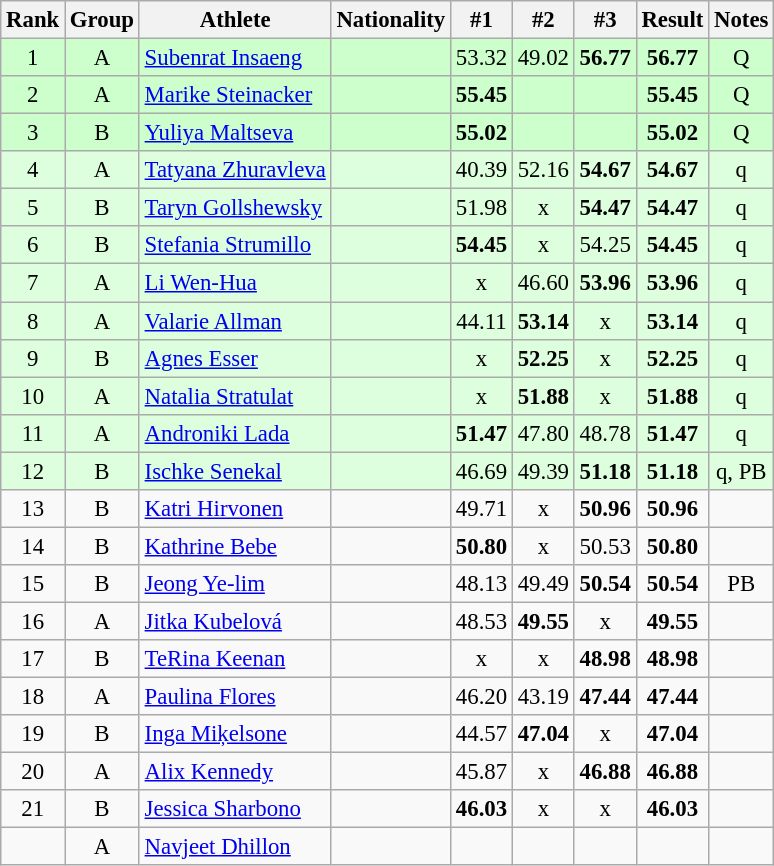<table class="wikitable sortable" style="text-align:center;font-size:95%">
<tr>
<th>Rank</th>
<th>Group</th>
<th>Athlete</th>
<th>Nationality</th>
<th>#1</th>
<th>#2</th>
<th>#3</th>
<th>Result</th>
<th>Notes</th>
</tr>
<tr bgcolor=ccffcc>
<td>1</td>
<td>A</td>
<td align="left"><a href='#'>Subenrat Insaeng</a></td>
<td align=left></td>
<td>53.32</td>
<td>49.02</td>
<td><strong>56.77</strong></td>
<td><strong>56.77</strong></td>
<td>Q</td>
</tr>
<tr bgcolor=ccffcc>
<td>2</td>
<td>A</td>
<td align="left"><a href='#'>Marike Steinacker</a></td>
<td align=left></td>
<td><strong>55.45</strong></td>
<td></td>
<td></td>
<td><strong>55.45</strong></td>
<td>Q</td>
</tr>
<tr bgcolor=ccffcc>
<td>3</td>
<td>B</td>
<td align="left"><a href='#'>Yuliya Maltseva</a></td>
<td align=left></td>
<td><strong>55.02</strong></td>
<td></td>
<td></td>
<td><strong>55.02</strong></td>
<td>Q</td>
</tr>
<tr bgcolor=ddffdd>
<td>4</td>
<td>A</td>
<td align="left"><a href='#'>Tatyana Zhuravleva</a></td>
<td align=left></td>
<td>40.39</td>
<td>52.16</td>
<td><strong>54.67</strong></td>
<td><strong>54.67</strong></td>
<td>q</td>
</tr>
<tr bgcolor=ddffdd>
<td>5</td>
<td>B</td>
<td align="left"><a href='#'>Taryn Gollshewsky</a></td>
<td align=left></td>
<td>51.98</td>
<td>x</td>
<td><strong>54.47</strong></td>
<td><strong>54.47</strong></td>
<td>q</td>
</tr>
<tr bgcolor=ddffdd>
<td>6</td>
<td>B</td>
<td align="left"><a href='#'>Stefania Strumillo</a></td>
<td align=left></td>
<td><strong>54.45</strong></td>
<td>x</td>
<td>54.25</td>
<td><strong>54.45</strong></td>
<td>q</td>
</tr>
<tr bgcolor=ddffdd>
<td>7</td>
<td>A</td>
<td align="left"><a href='#'>Li Wen-Hua</a></td>
<td align=left></td>
<td>x</td>
<td>46.60</td>
<td><strong>53.96</strong></td>
<td><strong>53.96</strong></td>
<td>q</td>
</tr>
<tr bgcolor=ddffdd>
<td>8</td>
<td>A</td>
<td align="left"><a href='#'>Valarie Allman</a></td>
<td align=left></td>
<td>44.11</td>
<td><strong>53.14</strong></td>
<td>x</td>
<td><strong>53.14</strong></td>
<td>q</td>
</tr>
<tr bgcolor=ddffdd>
<td>9</td>
<td>B</td>
<td align="left"><a href='#'>Agnes Esser</a></td>
<td align=left></td>
<td>x</td>
<td><strong>52.25</strong></td>
<td>x</td>
<td><strong>52.25</strong></td>
<td>q</td>
</tr>
<tr bgcolor=ddffdd>
<td>10</td>
<td>A</td>
<td align="left"><a href='#'>Natalia Stratulat</a></td>
<td align=left></td>
<td>x</td>
<td><strong>51.88</strong></td>
<td>x</td>
<td><strong>51.88</strong></td>
<td>q</td>
</tr>
<tr bgcolor=ddffdd>
<td>11</td>
<td>A</td>
<td align="left"><a href='#'>Androniki Lada</a></td>
<td align=left></td>
<td><strong>51.47</strong></td>
<td>47.80</td>
<td>48.78</td>
<td><strong>51.47</strong></td>
<td>q</td>
</tr>
<tr bgcolor=ddffdd>
<td>12</td>
<td>B</td>
<td align="left"><a href='#'>Ischke Senekal</a></td>
<td align=left></td>
<td>46.69</td>
<td>49.39</td>
<td><strong>51.18</strong></td>
<td><strong>51.18</strong></td>
<td>q, PB</td>
</tr>
<tr>
<td>13</td>
<td>B</td>
<td align="left"><a href='#'>Katri Hirvonen</a></td>
<td align=left></td>
<td>49.71</td>
<td>x</td>
<td><strong>50.96</strong></td>
<td><strong>50.96</strong></td>
<td></td>
</tr>
<tr>
<td>14</td>
<td>B</td>
<td align="left"><a href='#'>Kathrine Bebe</a></td>
<td align=left></td>
<td><strong>50.80</strong></td>
<td>x</td>
<td>50.53</td>
<td><strong>50.80</strong></td>
<td></td>
</tr>
<tr>
<td>15</td>
<td>B</td>
<td align="left"><a href='#'>Jeong Ye-lim</a></td>
<td align=left></td>
<td>48.13</td>
<td>49.49</td>
<td><strong>50.54</strong></td>
<td><strong>50.54</strong></td>
<td>PB</td>
</tr>
<tr>
<td>16</td>
<td>A</td>
<td align="left"><a href='#'>Jitka Kubelová</a></td>
<td align=left></td>
<td>48.53</td>
<td><strong>49.55</strong></td>
<td>x</td>
<td><strong>49.55</strong></td>
<td></td>
</tr>
<tr>
<td>17</td>
<td>B</td>
<td align="left"><a href='#'>TeRina Keenan</a></td>
<td align=left></td>
<td>x</td>
<td>x</td>
<td><strong>48.98</strong></td>
<td><strong>48.98</strong></td>
<td></td>
</tr>
<tr>
<td>18</td>
<td>A</td>
<td align="left"><a href='#'>Paulina Flores</a></td>
<td align=left></td>
<td>46.20</td>
<td>43.19</td>
<td><strong>47.44</strong></td>
<td><strong>47.44</strong></td>
<td></td>
</tr>
<tr>
<td>19</td>
<td>B</td>
<td align="left"><a href='#'>Inga Miķelsone</a></td>
<td align=left></td>
<td>44.57</td>
<td><strong>47.04</strong></td>
<td>x</td>
<td><strong>47.04</strong></td>
<td></td>
</tr>
<tr>
<td>20</td>
<td>A</td>
<td align="left"><a href='#'>Alix Kennedy</a></td>
<td align=left></td>
<td>45.87</td>
<td>x</td>
<td><strong>46.88</strong></td>
<td><strong>46.88</strong></td>
<td></td>
</tr>
<tr>
<td>21</td>
<td>B</td>
<td align="left"><a href='#'>Jessica Sharbono</a></td>
<td align=left></td>
<td><strong>46.03</strong></td>
<td>x</td>
<td>x</td>
<td><strong>46.03</strong></td>
<td></td>
</tr>
<tr>
<td></td>
<td>A</td>
<td align="left"><a href='#'>Navjeet Dhillon</a></td>
<td align=left></td>
<td></td>
<td></td>
<td></td>
<td><strong></strong></td>
<td></td>
</tr>
</table>
